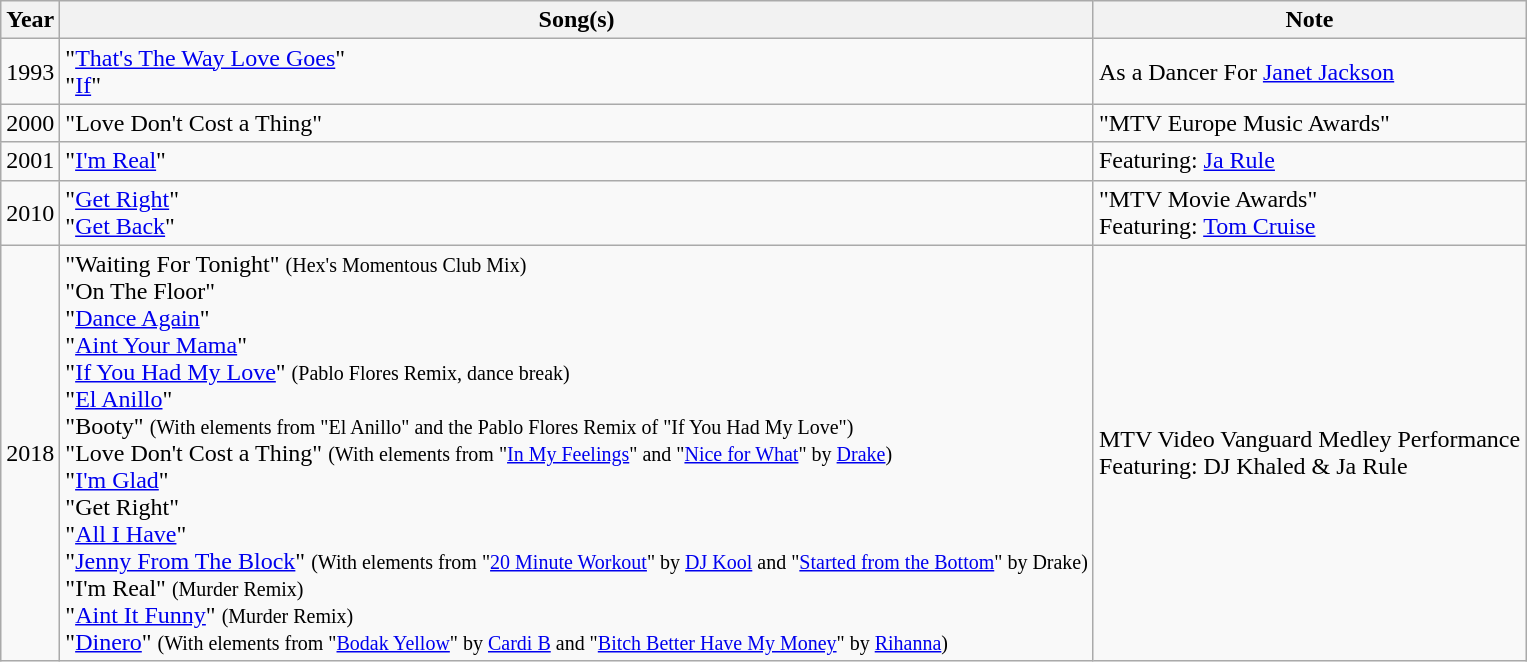<table class="wikitable">
<tr>
<th>Year</th>
<th>Song(s)</th>
<th>Note</th>
</tr>
<tr>
<td>1993</td>
<td>"<a href='#'>That's The Way Love Goes</a>"<br>"<a href='#'>If</a>"</td>
<td>As a Dancer For <a href='#'>Janet Jackson</a></td>
</tr>
<tr>
<td>2000</td>
<td>"Love Don't Cost a Thing"</td>
<td>"MTV Europe Music Awards"</td>
</tr>
<tr>
<td>2001</td>
<td>"<a href='#'>I'm Real</a>"</td>
<td>Featuring: <a href='#'>Ja Rule</a></td>
</tr>
<tr>
<td>2010</td>
<td>"<a href='#'>Get Right</a>"<br>"<a href='#'>Get Back</a>"</td>
<td>"MTV Movie Awards"<br>Featuring: <a href='#'>Tom Cruise</a></td>
</tr>
<tr>
<td>2018</td>
<td>"Waiting For Tonight" <small>(Hex's Momentous Club Mix)</small><br>"On The Floor"<br>"<a href='#'>Dance Again</a>"<br>"<a href='#'>Aint Your Mama</a>"<br>"<a href='#'>If You Had My Love</a>" <small>(Pablo Flores Remix, dance break)</small><br>"<a href='#'>El Anillo</a>"<br>"Booty" <small>(With elements from "El Anillo" and the Pablo Flores Remix of "If You Had My Love")</small><br>"Love Don't Cost a Thing" <small>(With elements from "<a href='#'>In My Feelings</a>" and "<a href='#'>Nice for What</a>" by <a href='#'>Drake</a>)</small><br>"<a href='#'>I'm Glad</a>"<br>"Get Right"<br>"<a href='#'>All I Have</a>"<br>"<a href='#'>Jenny From The Block</a>" <small>(With elements from "<a href='#'>20 Minute Workout</a>" by <a href='#'>DJ Kool</a> and "<a href='#'>Started from the Bottom</a>" by Drake)</small><br>"I'm Real" <small>(Murder Remix)</small><br>"<a href='#'>Aint It Funny</a>" <small>(Murder Remix)</small><br>"<a href='#'>Dinero</a>" <small>(With elements from "<a href='#'>Bodak Yellow</a>" by <a href='#'>Cardi B</a> and "<a href='#'>Bitch Better Have My Money</a>" by <a href='#'>Rihanna</a>)</small></td>
<td>MTV Video Vanguard Medley Performance<br>Featuring: DJ Khaled & Ja Rule</td>
</tr>
</table>
